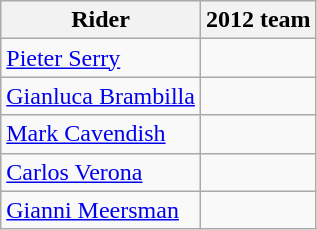<table class="wikitable">
<tr>
<th>Rider</th>
<th>2012 team</th>
</tr>
<tr>
<td><a href='#'>Pieter Serry</a></td>
<td></td>
</tr>
<tr>
<td><a href='#'>Gianluca Brambilla</a></td>
<td></td>
</tr>
<tr>
<td><a href='#'>Mark Cavendish</a></td>
<td></td>
</tr>
<tr>
<td><a href='#'>Carlos Verona</a></td>
<td></td>
</tr>
<tr>
<td><a href='#'>Gianni Meersman</a></td>
<td></td>
</tr>
</table>
